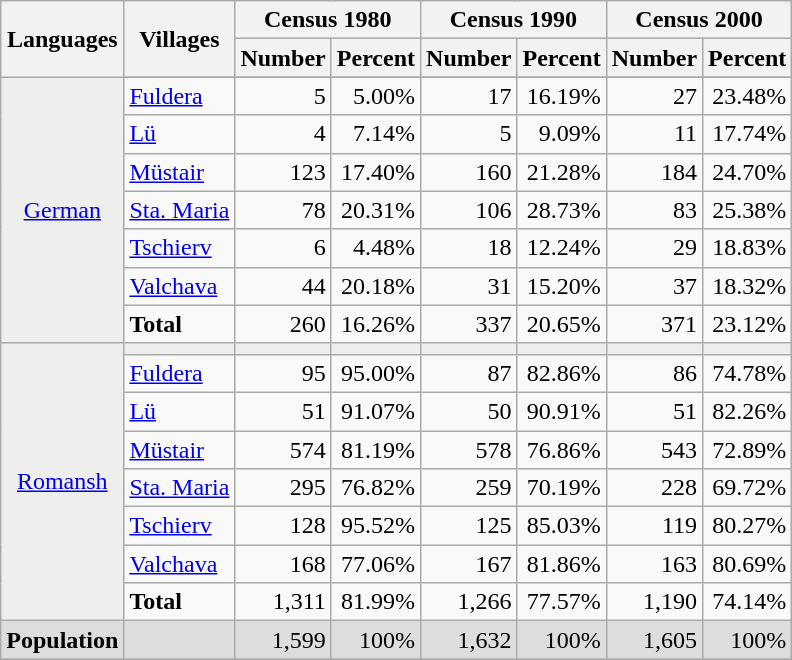<table class="wikitable">
<tr ---->
<th rowspan="2">Languages</th>
<th rowspan="2">Villages</th>
<th colspan="2">Census 1980</th>
<th colspan="2">Census 1990</th>
<th colspan="2">Census 2000</th>
</tr>
<tr ---->
<th>Number</th>
<th>Percent</th>
<th>Number</th>
<th>Percent</th>
<th>Number</th>
<th>Percent</th>
</tr>
<tr ---->
<td rowspan="8" align="center" bgcolor="#EEEEED"><a href='#'>German</a></td>
</tr>
<tr>
<td><a href='#'>Fuldera</a></td>
<td align=right>5</td>
<td align=right>5.00%</td>
<td align=right>17</td>
<td align=right>16.19%</td>
<td align=right>27</td>
<td align=right>23.48%</td>
</tr>
<tr>
<td><a href='#'>Lü</a></td>
<td align=right>4</td>
<td align=right>7.14%</td>
<td align=right>5</td>
<td align=right>9.09%</td>
<td align=right>11</td>
<td align=right>17.74%</td>
</tr>
<tr>
<td><a href='#'>Müstair</a></td>
<td align=right>123</td>
<td align=right>17.40%</td>
<td align=right>160</td>
<td align=right>21.28%</td>
<td align=right>184</td>
<td align=right>24.70%</td>
</tr>
<tr>
<td><a href='#'>Sta. Maria</a></td>
<td align=right>78</td>
<td align=right>20.31%</td>
<td align=right>106</td>
<td align=right>28.73%</td>
<td align=right>83</td>
<td align=right>25.38%</td>
</tr>
<tr>
<td><a href='#'>Tschierv</a></td>
<td align=right>6</td>
<td align=right>4.48%</td>
<td align=right>18</td>
<td align=right>12.24%</td>
<td align=right>29</td>
<td align=right>18.83%</td>
</tr>
<tr>
<td><a href='#'>Valchava</a></td>
<td align=right>44</td>
<td align=right>20.18%</td>
<td align=right>31</td>
<td align=right>15.20%</td>
<td align=right>37</td>
<td align=right>18.32%</td>
</tr>
<tr>
<td><strong>Total</strong></td>
<td align=right>260</td>
<td align=right>16.26%</td>
<td align=right>337</td>
<td align=right>20.65%</td>
<td align=right>371</td>
<td align=right>23.12%</td>
</tr>
<tr>
<td rowspan="8" align="center" bgcolor="#EEEEED"><a href='#'>Romansh</a></td>
<td align=right bgcolor="#EEEEED"></td>
<td align=right bgcolor="#EEEEED"></td>
<td align=right bgcolor="#EEEEED"></td>
<td align=right bgcolor="#EEEEED"></td>
<td align=right bgcolor="#EEEEED"></td>
<td align=right bgcolor="#EEEEED"></td>
<td align=right bgcolor="#EEEEED"></td>
</tr>
<tr>
<td><a href='#'>Fuldera</a></td>
<td align=right>95</td>
<td align=right>95.00%</td>
<td align=right>87</td>
<td align=right>82.86%</td>
<td align=right>86</td>
<td align=right>74.78%</td>
</tr>
<tr>
<td><a href='#'>Lü</a></td>
<td align=right>51</td>
<td align=right>91.07%</td>
<td align=right>50</td>
<td align=right>90.91%</td>
<td align=right>51</td>
<td align=right>82.26%</td>
</tr>
<tr>
<td><a href='#'>Müstair</a></td>
<td align=right>574</td>
<td align=right>81.19%</td>
<td align=right>578</td>
<td align=right>76.86%</td>
<td align=right>543</td>
<td align=right>72.89%</td>
</tr>
<tr>
<td><a href='#'>Sta. Maria</a></td>
<td align=right>295</td>
<td align=right>76.82%</td>
<td align=right>259</td>
<td align=right>70.19%</td>
<td align=right>228</td>
<td align=right>69.72%</td>
</tr>
<tr>
<td><a href='#'>Tschierv</a></td>
<td align=right>128</td>
<td align=right>95.52%</td>
<td align=right>125</td>
<td align=right>85.03%</td>
<td align=right>119</td>
<td align=right>80.27%</td>
</tr>
<tr>
<td><a href='#'>Valchava</a></td>
<td align=right>168</td>
<td align=right>77.06%</td>
<td align=right>167</td>
<td align=right>81.86%</td>
<td align=right>163</td>
<td align=right>80.69%</td>
</tr>
<tr>
<td><strong>Total</strong></td>
<td align=right>1,311</td>
<td align=right>81.99%</td>
<td align=right>1,266</td>
<td align=right>77.57%</td>
<td align=right>1,190</td>
<td align=right>74.14%</td>
</tr>
<tr>
<td align="center" bgcolor="#DDDDDD"><strong>Population</strong></td>
<td align=right bgcolor="#DDDDDD"></td>
<td align=right bgcolor="#DDDDDD">1,599</td>
<td align=right bgcolor="#DDDDDD">100%</td>
<td align=right bgcolor="#DDDDDD">1,632</td>
<td align=right bgcolor="#DDDDDD">100%</td>
<td align=right bgcolor="#DDDDDD">1,605</td>
<td align=right bgcolor="#DDDDDD">100%</td>
</tr>
<tr>
</tr>
</table>
